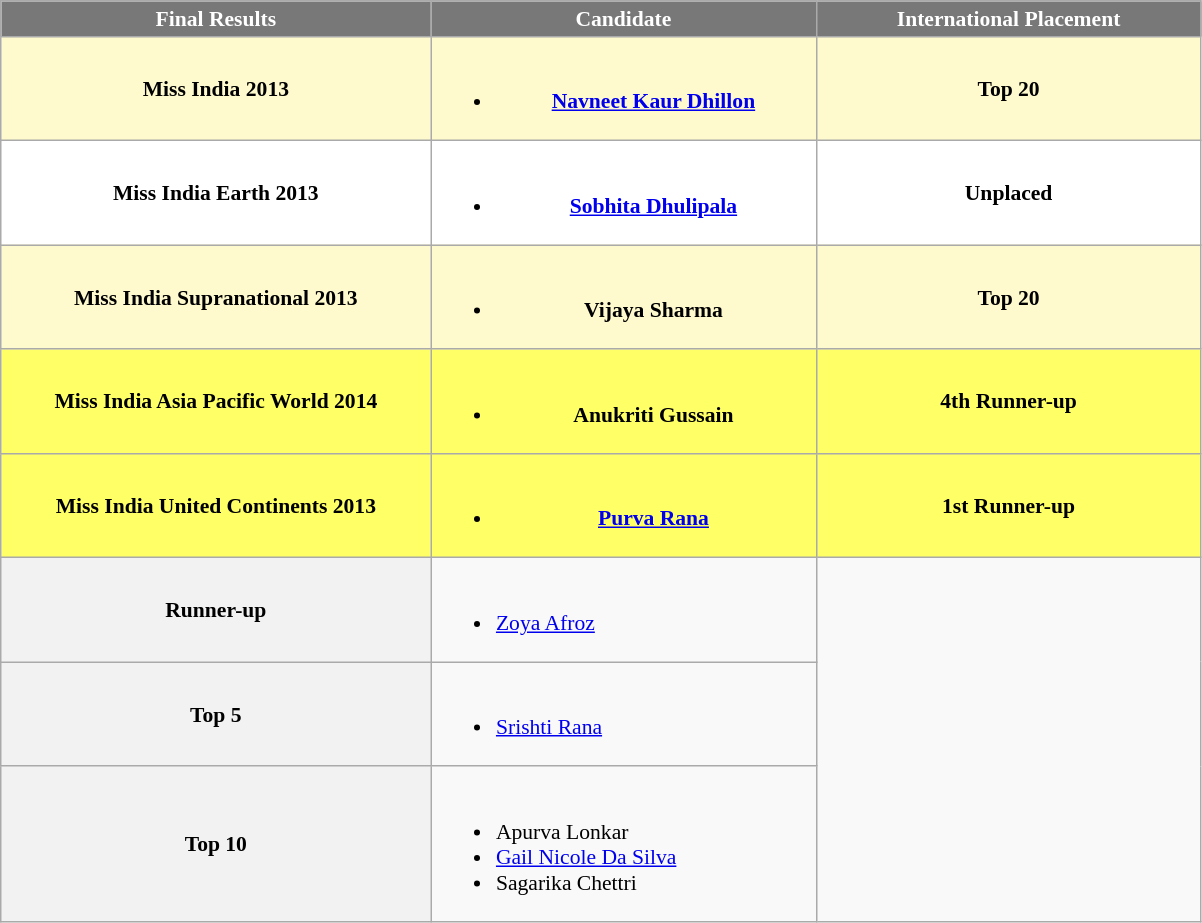<table class="wikitable sortable" style="font-size:90%;">
<tr>
<th style="width:280px;background-color:#787878;color:#FFFFFF;">Final Results</th>
<th style="width:250px;background-color:#787878;color:#FFFFFF;">Candidate</th>
<th style="width:250px;background-color:#787878;color:#FFFFFF;">International Placement</th>
</tr>
<tr align="center" style="background:#FFFACD; font-weight: bold">
<td>Miss India 2013</td>
<td><br><ul><li><a href='#'>Navneet Kaur Dhillon</a></li></ul></td>
<td>Top 20</td>
</tr>
<tr align="center" style="background:white; font-weight: bold">
<td>Miss India Earth 2013</td>
<td><br><ul><li><a href='#'>Sobhita Dhulipala</a></li></ul></td>
<td>Unplaced</td>
</tr>
<tr align="center" style="background:#FFFACD; font-weight: bold">
<td>Miss India Supranational 2013</td>
<td><br><ul><li>Vijaya Sharma</li></ul></td>
<td>Top 20</td>
</tr>
<tr align="center" style="background:#FFFF66; font-weight: bold">
<td>Miss India Asia Pacific World 2014</td>
<td><br><ul><li>Anukriti Gussain</li></ul></td>
<td>4th Runner-up</td>
</tr>
<tr align="center" style="background:#FFFF66; font-weight: bold">
<td>Miss India United Continents 2013</td>
<td><br><ul><li><a href='#'>Purva Rana</a></li></ul></td>
<td>1st Runner-up</td>
</tr>
<tr>
<th>Runner-up</th>
<td><br><ul><li><a href='#'>Zoya Afroz</a></li></ul></td>
</tr>
<tr>
<th>Top 5</th>
<td><br><ul><li><a href='#'>Srishti Rana</a></li></ul></td>
</tr>
<tr>
<th>Top 10</th>
<td><br><ul><li>Apurva Lonkar</li><li><a href='#'>Gail Nicole Da Silva</a></li><li>Sagarika Chettri</li></ul></td>
</tr>
</table>
